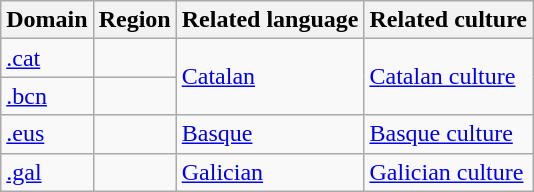<table class="wikitable">
<tr>
<th>Domain</th>
<th>Region</th>
<th>Related language</th>
<th>Related culture</th>
</tr>
<tr>
<td><a href='#'>.cat</a></td>
<td></td>
<td rowspan="2"><a href='#'>Catalan</a></td>
<td rowspan="2"><a href='#'>Catalan culture</a></td>
</tr>
<tr>
<td><a href='#'>.bcn</a></td>
<td></td>
</tr>
<tr>
<td><a href='#'>.eus</a></td>
<td></td>
<td><a href='#'>Basque</a></td>
<td><a href='#'>Basque culture</a></td>
</tr>
<tr>
<td><a href='#'>.gal</a></td>
<td></td>
<td><a href='#'>Galician</a></td>
<td><a href='#'>Galician culture</a></td>
</tr>
</table>
